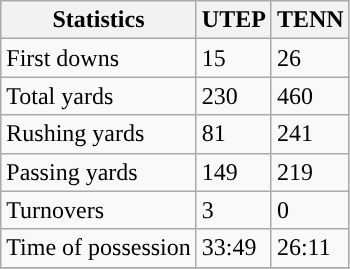<table class="wikitable" style="float: left;">
<tr>
<th>Statistics</th>
<th>UTEP</th>
<th>TENN</th>
</tr>
<tr>
<td>First downs</td>
<td>15</td>
<td>26</td>
</tr>
<tr>
<td>Total yards</td>
<td>230</td>
<td>460</td>
</tr>
<tr>
<td>Rushing yards</td>
<td>81</td>
<td>241</td>
</tr>
<tr>
<td>Passing yards</td>
<td>149</td>
<td>219</td>
</tr>
<tr>
<td>Turnovers</td>
<td>3</td>
<td>0</td>
</tr>
<tr>
<td>Time of possession</td>
<td>33:49</td>
<td>26:11</td>
</tr>
<tr>
</tr>
</table>
